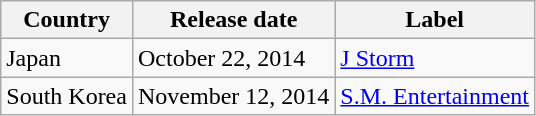<table class="wikitable">
<tr>
<th>Country</th>
<th>Release date</th>
<th>Label</th>
</tr>
<tr>
<td>Japan</td>
<td>October 22, 2014</td>
<td><a href='#'>J Storm</a></td>
</tr>
<tr>
<td>South Korea</td>
<td>November 12, 2014</td>
<td><a href='#'>S.M. Entertainment</a></td>
</tr>
</table>
